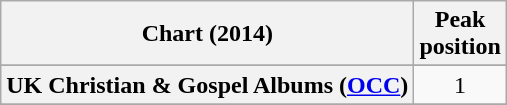<table class="wikitable plainrowheaders sortable">
<tr>
<th scope="col">Chart (2014)</th>
<th scope="col">Peak<br>position</th>
</tr>
<tr>
</tr>
<tr>
</tr>
<tr>
</tr>
<tr>
</tr>
<tr>
</tr>
<tr>
</tr>
<tr>
</tr>
<tr>
</tr>
<tr>
<th scope="row">UK Christian & Gospel Albums (<a href='#'>OCC</a>)</th>
<td align=center>1</td>
</tr>
<tr>
</tr>
<tr>
</tr>
<tr>
</tr>
</table>
